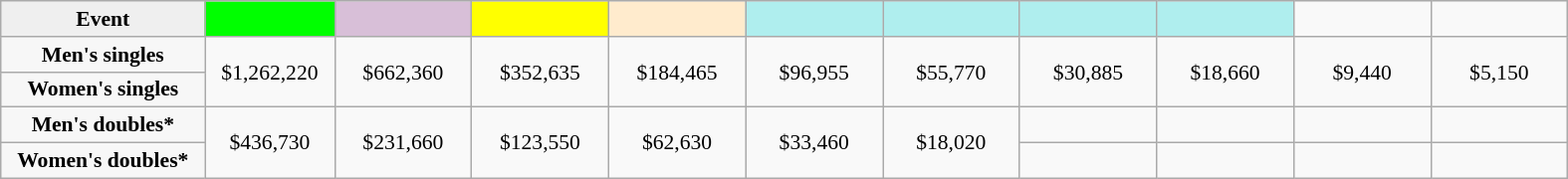<table class="wikitable nowrap" style=font-size:90%;text-align:center>
<tr>
<td style="width:130px; background:#efefef;"><strong>Event</strong></td>
<td style="width:80px; background:lime;"></td>
<td style="width:85px; background:thistle;"></td>
<td style="width:85px; background:#ff0;"></td>
<td style="width:85px; background:#ffebcd;"></td>
<td style="width:85px; background:#afeeee;"></td>
<td style="width:85px; background:#afeeee;"></td>
<td style="width:85px; background:#afeeee;"></td>
<td style="width:85px; background:#afeeee;"></td>
<td width=85></td>
<td width=85></td>
</tr>
<tr>
<th style=background:#f7f7f7>Men's singles</th>
<td rowspan=2>$1,262,220</td>
<td rowspan=2>$662,360</td>
<td rowspan=2>$352,635</td>
<td rowspan=2>$184,465</td>
<td rowspan=2>$96,955</td>
<td rowspan=2>$55,770</td>
<td rowspan=2>$30,885</td>
<td rowspan=2>$18,660</td>
<td rowspan=2>$9,440</td>
<td rowspan=2>$5,150</td>
</tr>
<tr>
<th style=background:#f7f7f7>Women's singles</th>
</tr>
<tr>
<th style=background:#f7f7f7>Men's doubles*</th>
<td rowspan=2>$436,730</td>
<td rowspan=2>$231,660</td>
<td rowspan=2>$123,550</td>
<td rowspan=2>$62,630</td>
<td rowspan=2>$33,460</td>
<td rowspan=2>$18,020</td>
<td></td>
<td></td>
<td></td>
<td></td>
</tr>
<tr>
<th style=background:#f7f7f7>Women's doubles*</th>
<td></td>
<td></td>
<td></td>
<td></td>
</tr>
</table>
